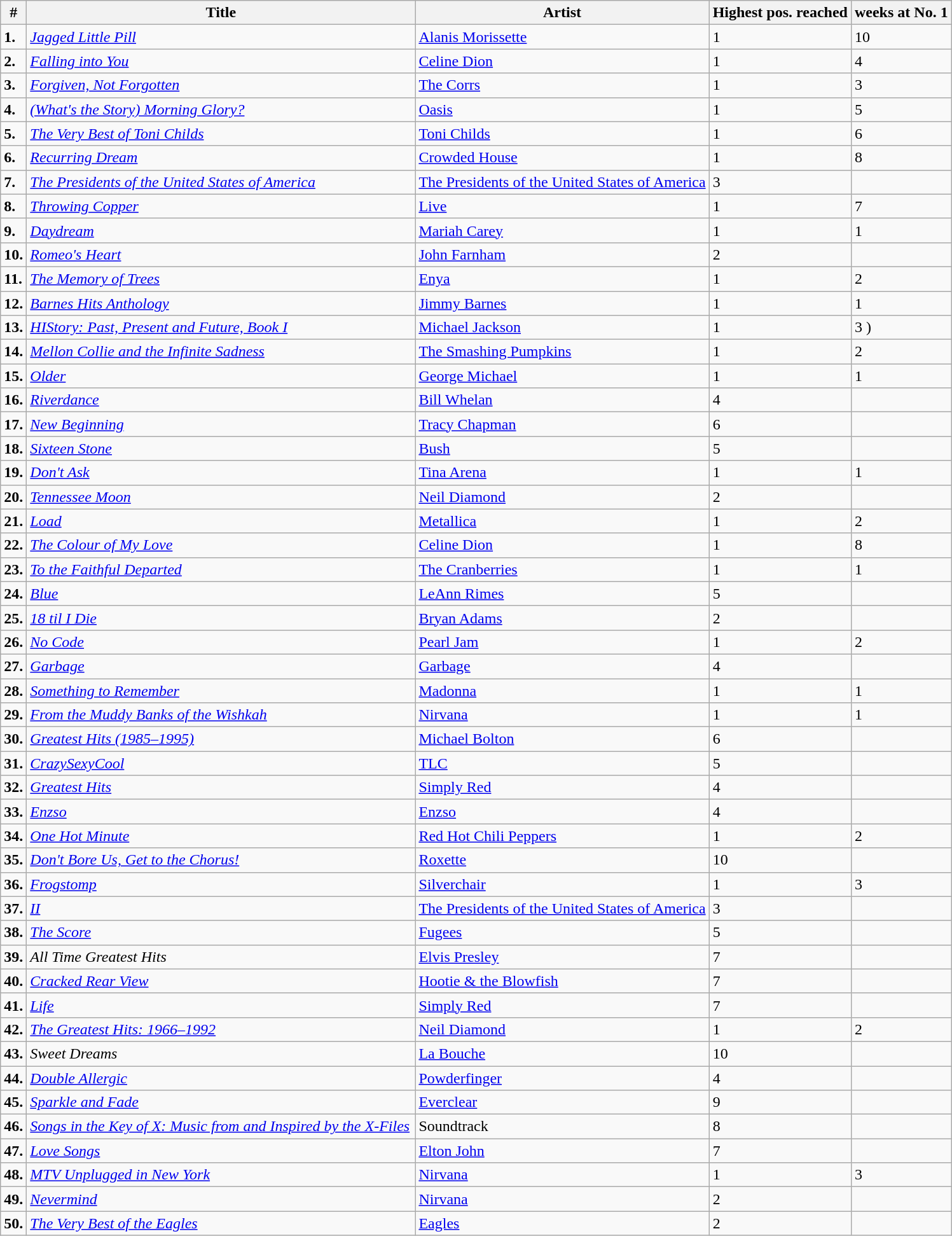<table class="wikitable">
<tr>
<th>#</th>
<th width="400">Title</th>
<th>Artist</th>
<th>Highest pos. reached</th>
<th>weeks at No. 1</th>
</tr>
<tr>
<td><strong>1.</strong></td>
<td><em><a href='#'>Jagged Little Pill</a></em></td>
<td><a href='#'>Alanis Morissette</a></td>
<td>1</td>
<td>10 </td>
</tr>
<tr>
<td><strong>2.</strong></td>
<td><em><a href='#'>Falling into You</a></em></td>
<td><a href='#'>Celine Dion</a></td>
<td>1</td>
<td>4</td>
</tr>
<tr>
<td><strong>3.</strong></td>
<td><em><a href='#'>Forgiven, Not Forgotten</a></em></td>
<td><a href='#'>The Corrs</a></td>
<td>1</td>
<td>3</td>
</tr>
<tr>
<td><strong>4.</strong></td>
<td><em><a href='#'>(What's the Story) Morning Glory?</a></em></td>
<td><a href='#'>Oasis</a></td>
<td>1</td>
<td>5 </td>
</tr>
<tr>
<td><strong>5.</strong></td>
<td><em><a href='#'>The Very Best of Toni Childs</a></em></td>
<td><a href='#'>Toni Childs</a></td>
<td>1</td>
<td>6</td>
</tr>
<tr>
<td><strong>6.</strong></td>
<td><em><a href='#'>Recurring Dream</a></em></td>
<td><a href='#'>Crowded House</a></td>
<td>1</td>
<td>8 </td>
</tr>
<tr>
<td><strong>7.</strong></td>
<td><em><a href='#'>The Presidents of the United States of America</a></em></td>
<td><a href='#'>The Presidents of the United States of America</a></td>
<td>3</td>
<td></td>
</tr>
<tr>
<td><strong>8.</strong></td>
<td><em><a href='#'>Throwing Copper</a></em></td>
<td><a href='#'>Live</a></td>
<td>1</td>
<td>7 </td>
</tr>
<tr>
<td><strong>9.</strong></td>
<td><em><a href='#'>Daydream</a></em></td>
<td><a href='#'>Mariah Carey</a></td>
<td>1</td>
<td>1 </td>
</tr>
<tr>
<td><strong>10.</strong></td>
<td><em><a href='#'>Romeo's Heart</a></em></td>
<td><a href='#'>John Farnham</a></td>
<td>2</td>
<td></td>
</tr>
<tr>
<td><strong>11.</strong></td>
<td><em><a href='#'>The Memory of Trees</a></em></td>
<td><a href='#'>Enya</a></td>
<td>1</td>
<td>2 </td>
</tr>
<tr>
<td><strong>12.</strong></td>
<td><em><a href='#'>Barnes Hits Anthology</a></em></td>
<td><a href='#'>Jimmy Barnes</a></td>
<td>1</td>
<td>1</td>
</tr>
<tr>
<td><strong>13.</strong></td>
<td><em><a href='#'>HIStory: Past, Present and Future, Book I</a></em></td>
<td><a href='#'>Michael Jackson</a></td>
<td>1</td>
<td>3 )</td>
</tr>
<tr>
<td><strong>14.</strong></td>
<td><em><a href='#'>Mellon Collie and the Infinite Sadness</a></em></td>
<td><a href='#'>The Smashing Pumpkins</a></td>
<td>1</td>
<td>2 </td>
</tr>
<tr>
<td><strong>15.</strong></td>
<td><em><a href='#'>Older</a></em></td>
<td><a href='#'>George Michael</a></td>
<td>1</td>
<td>1</td>
</tr>
<tr>
<td><strong>16.</strong></td>
<td><em><a href='#'>Riverdance</a></em></td>
<td><a href='#'>Bill Whelan</a></td>
<td>4</td>
<td></td>
</tr>
<tr>
<td><strong>17.</strong></td>
<td><em><a href='#'>New Beginning</a></em></td>
<td><a href='#'>Tracy Chapman</a></td>
<td>6</td>
<td></td>
</tr>
<tr>
<td><strong>18.</strong></td>
<td><em><a href='#'>Sixteen Stone</a></em></td>
<td><a href='#'>Bush</a></td>
<td>5</td>
<td></td>
</tr>
<tr>
<td><strong>19.</strong></td>
<td><em><a href='#'>Don't Ask</a></em></td>
<td><a href='#'>Tina Arena</a></td>
<td>1</td>
<td>1 </td>
</tr>
<tr>
<td><strong>20.</strong></td>
<td><em><a href='#'>Tennessee Moon</a></em></td>
<td><a href='#'>Neil Diamond</a></td>
<td>2</td>
<td></td>
</tr>
<tr>
<td><strong>21.</strong></td>
<td><em><a href='#'>Load</a></em></td>
<td><a href='#'>Metallica</a></td>
<td>1</td>
<td>2</td>
</tr>
<tr>
<td><strong>22.</strong></td>
<td><em><a href='#'>The Colour of My Love</a></em></td>
<td><a href='#'>Celine Dion</a></td>
<td>1</td>
<td>8 </td>
</tr>
<tr>
<td><strong>23.</strong></td>
<td><em><a href='#'>To the Faithful Departed</a></em></td>
<td><a href='#'>The Cranberries</a></td>
<td>1</td>
<td>1</td>
</tr>
<tr>
<td><strong>24.</strong></td>
<td><em><a href='#'>Blue</a></em></td>
<td><a href='#'>LeAnn Rimes</a></td>
<td>5</td>
<td></td>
</tr>
<tr>
<td><strong>25.</strong></td>
<td><em><a href='#'>18 til I Die</a></em></td>
<td><a href='#'>Bryan Adams</a></td>
<td>2</td>
<td></td>
</tr>
<tr>
<td><strong>26.</strong></td>
<td><em><a href='#'>No Code</a></em></td>
<td><a href='#'>Pearl Jam</a></td>
<td>1</td>
<td>2</td>
</tr>
<tr>
<td><strong>27.</strong></td>
<td><em><a href='#'>Garbage</a></em></td>
<td><a href='#'>Garbage</a></td>
<td>4</td>
<td></td>
</tr>
<tr>
<td><strong>28.</strong></td>
<td><em><a href='#'>Something to Remember</a></em></td>
<td><a href='#'>Madonna</a></td>
<td>1</td>
<td>1</td>
</tr>
<tr>
<td><strong>29.</strong></td>
<td><em><a href='#'>From the Muddy Banks of the Wishkah</a></em></td>
<td><a href='#'>Nirvana</a></td>
<td>1</td>
<td>1</td>
</tr>
<tr>
<td><strong>30.</strong></td>
<td><em><a href='#'>Greatest Hits (1985–1995)</a></em></td>
<td><a href='#'>Michael Bolton</a></td>
<td>6</td>
<td></td>
</tr>
<tr>
<td><strong>31.</strong></td>
<td><em><a href='#'>CrazySexyCool</a></em></td>
<td><a href='#'>TLC</a></td>
<td>5</td>
<td></td>
</tr>
<tr>
<td><strong>32.</strong></td>
<td><em><a href='#'>Greatest Hits</a></em></td>
<td><a href='#'>Simply Red</a></td>
<td>4</td>
<td></td>
</tr>
<tr>
<td><strong>33.</strong></td>
<td><em><a href='#'>Enzso</a></em></td>
<td><a href='#'>Enzso</a></td>
<td>4</td>
<td></td>
</tr>
<tr>
<td><strong>34.</strong></td>
<td><em><a href='#'>One Hot Minute</a></em></td>
<td><a href='#'>Red Hot Chili Peppers</a></td>
<td>1</td>
<td>2</td>
</tr>
<tr>
<td><strong>35.</strong></td>
<td><em><a href='#'>Don't Bore Us, Get to the Chorus!</a></em></td>
<td><a href='#'>Roxette</a></td>
<td>10</td>
<td></td>
</tr>
<tr>
<td><strong>36.</strong></td>
<td><em><a href='#'>Frogstomp</a></em></td>
<td><a href='#'>Silverchair</a></td>
<td>1</td>
<td>3</td>
</tr>
<tr>
<td><strong>37.</strong></td>
<td><em><a href='#'>II</a></em></td>
<td><a href='#'>The Presidents of the United States of America</a></td>
<td>3</td>
<td></td>
</tr>
<tr>
<td><strong>38.</strong></td>
<td><em><a href='#'>The Score</a></em></td>
<td><a href='#'>Fugees</a></td>
<td>5</td>
<td></td>
</tr>
<tr>
<td><strong>39.</strong></td>
<td><em>All Time Greatest Hits</em></td>
<td><a href='#'>Elvis Presley</a></td>
<td>7</td>
<td></td>
</tr>
<tr>
<td><strong>40.</strong></td>
<td><em><a href='#'>Cracked Rear View</a></em></td>
<td><a href='#'>Hootie & the Blowfish</a></td>
<td>7</td>
<td></td>
</tr>
<tr>
<td><strong>41.</strong></td>
<td><em><a href='#'>Life</a></em></td>
<td><a href='#'>Simply Red</a></td>
<td>7</td>
<td></td>
</tr>
<tr>
<td><strong>42.</strong></td>
<td><em><a href='#'>The Greatest Hits: 1966–1992</a></em></td>
<td><a href='#'>Neil Diamond</a></td>
<td>1</td>
<td>2</td>
</tr>
<tr>
<td><strong>43.</strong></td>
<td><em>Sweet Dreams</em></td>
<td><a href='#'>La Bouche</a></td>
<td>10</td>
<td></td>
</tr>
<tr>
<td><strong>44.</strong></td>
<td><em><a href='#'>Double Allergic</a></em></td>
<td><a href='#'>Powderfinger</a></td>
<td>4</td>
<td></td>
</tr>
<tr>
<td><strong>45.</strong></td>
<td><em><a href='#'>Sparkle and Fade</a></em></td>
<td><a href='#'>Everclear</a></td>
<td>9</td>
<td></td>
</tr>
<tr>
<td><strong>46.</strong></td>
<td><em><a href='#'>Songs in the Key of X: Music from and Inspired by the X-Files</a></em></td>
<td>Soundtrack</td>
<td>8</td>
<td></td>
</tr>
<tr>
<td><strong>47.</strong></td>
<td><em><a href='#'>Love Songs</a></em></td>
<td><a href='#'>Elton John</a></td>
<td>7</td>
<td></td>
</tr>
<tr>
<td><strong>48.</strong></td>
<td><em><a href='#'>MTV Unplugged in New York</a></em></td>
<td><a href='#'>Nirvana</a></td>
<td>1</td>
<td>3</td>
</tr>
<tr>
<td><strong>49.</strong></td>
<td><em><a href='#'>Nevermind</a></em></td>
<td><a href='#'>Nirvana</a></td>
<td>2</td>
<td></td>
</tr>
<tr>
<td><strong>50.</strong></td>
<td><em><a href='#'>The Very Best of the Eagles</a></em></td>
<td><a href='#'>Eagles</a></td>
<td>2</td>
<td></td>
</tr>
</table>
